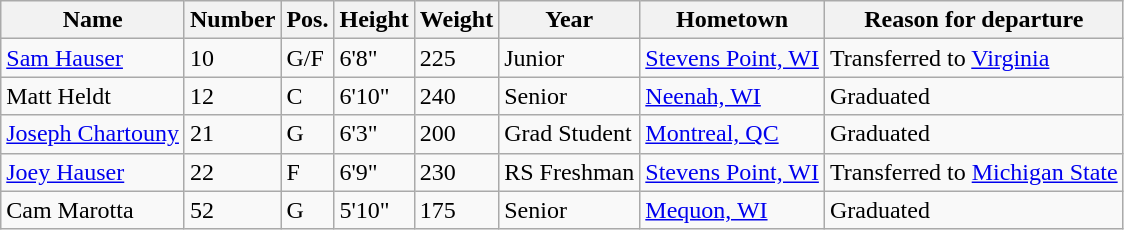<table class="wikitable sortable" border="1">
<tr>
<th>Name</th>
<th>Number</th>
<th>Pos.</th>
<th>Height</th>
<th>Weight</th>
<th>Year</th>
<th>Hometown</th>
<th class="unsortable">Reason for departure</th>
</tr>
<tr>
<td><a href='#'>Sam Hauser</a></td>
<td>10</td>
<td>G/F</td>
<td>6'8"</td>
<td>225</td>
<td>Junior</td>
<td><a href='#'>Stevens Point, WI</a></td>
<td>Transferred to <a href='#'>Virginia</a></td>
</tr>
<tr>
<td>Matt Heldt</td>
<td>12</td>
<td>C</td>
<td>6'10"</td>
<td>240</td>
<td>Senior</td>
<td><a href='#'>Neenah, WI</a></td>
<td>Graduated</td>
</tr>
<tr>
<td><a href='#'>Joseph Chartouny</a></td>
<td>21</td>
<td>G</td>
<td>6'3"</td>
<td>200</td>
<td>Grad Student</td>
<td><a href='#'>Montreal, QC</a></td>
<td>Graduated</td>
</tr>
<tr>
<td><a href='#'>Joey Hauser</a></td>
<td>22</td>
<td>F</td>
<td>6'9"</td>
<td>230</td>
<td>RS Freshman</td>
<td><a href='#'>Stevens Point, WI</a></td>
<td>Transferred to <a href='#'>Michigan State</a></td>
</tr>
<tr>
<td>Cam Marotta</td>
<td>52</td>
<td>G</td>
<td>5'10"</td>
<td>175</td>
<td>Senior</td>
<td><a href='#'>Mequon, WI</a></td>
<td>Graduated</td>
</tr>
</table>
